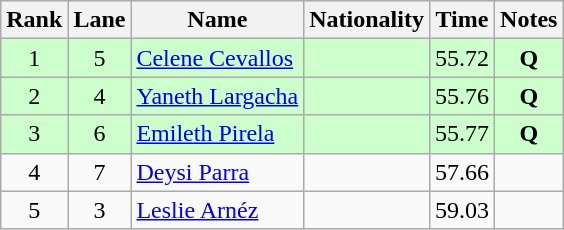<table class="wikitable sortable" style="text-align:center">
<tr>
<th>Rank</th>
<th>Lane</th>
<th>Name</th>
<th>Nationality</th>
<th>Time</th>
<th>Notes</th>
</tr>
<tr bgcolor=ccffcc>
<td>1</td>
<td>5</td>
<td align=left><a href='#'>Celene Cevallos</a></td>
<td align=left></td>
<td>55.72</td>
<td><strong>Q</strong></td>
</tr>
<tr bgcolor=ccffcc>
<td>2</td>
<td>4</td>
<td align=left><a href='#'>Yaneth Largacha</a></td>
<td align=left></td>
<td>55.76</td>
<td><strong>Q</strong></td>
</tr>
<tr bgcolor=ccffcc>
<td>3</td>
<td>6</td>
<td align=left><a href='#'>Emileth Pirela</a></td>
<td align=left></td>
<td>55.77</td>
<td><strong>Q</strong></td>
</tr>
<tr>
<td>4</td>
<td>7</td>
<td align=left><a href='#'>Deysi Parra</a></td>
<td align=left></td>
<td>57.66</td>
<td></td>
</tr>
<tr>
<td>5</td>
<td>3</td>
<td align=left><a href='#'>Leslie Arnéz</a></td>
<td align=left></td>
<td>59.03</td>
<td></td>
</tr>
</table>
